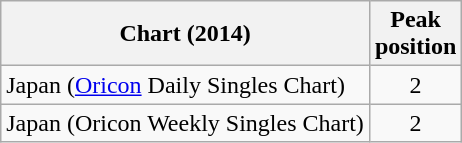<table class="wikitable sortable" border="1">
<tr>
<th>Chart (2014)</th>
<th>Peak<br>position</th>
</tr>
<tr>
<td>Japan (<a href='#'>Oricon</a> Daily Singles Chart)</td>
<td style="text-align:center;">2</td>
</tr>
<tr>
<td>Japan (Oricon Weekly Singles Chart)</td>
<td style="text-align:center;">2</td>
</tr>
</table>
